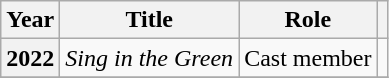<table class="wikitable plainrowheaders">
<tr>
<th scope="col">Year</th>
<th scope="col">Title</th>
<th scope="col">Role</th>
<th scope="col" class="unsortable"></th>
</tr>
<tr>
<th scope="row">2022</th>
<td><em>Sing in the Green</em></td>
<td>Cast member</td>
<td style="text-align:center"></td>
</tr>
<tr>
</tr>
</table>
